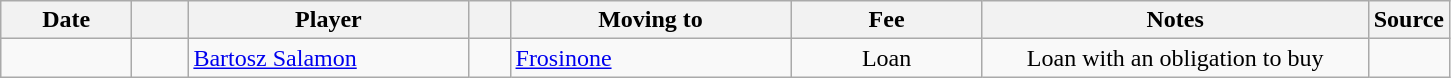<table class="wikitable sortable">
<tr>
<th style="width:80px;">Date</th>
<th style="width:30px;"></th>
<th style="width:180px;">Player</th>
<th style="width:20px;"></th>
<th style="width:180px;">Moving to</th>
<th style="width:120px;" class="unsortable">Fee</th>
<th style="width:250px;" class="unsortable">Notes</th>
<th style="width:20px;">Source</th>
</tr>
<tr>
<td></td>
<td align=center></td>
<td> <a href='#'>Bartosz Salamon</a></td>
<td align=center></td>
<td> <a href='#'>Frosinone</a></td>
<td align=center>Loan</td>
<td align=center>Loan with an obligation to buy</td>
<td></td>
</tr>
</table>
